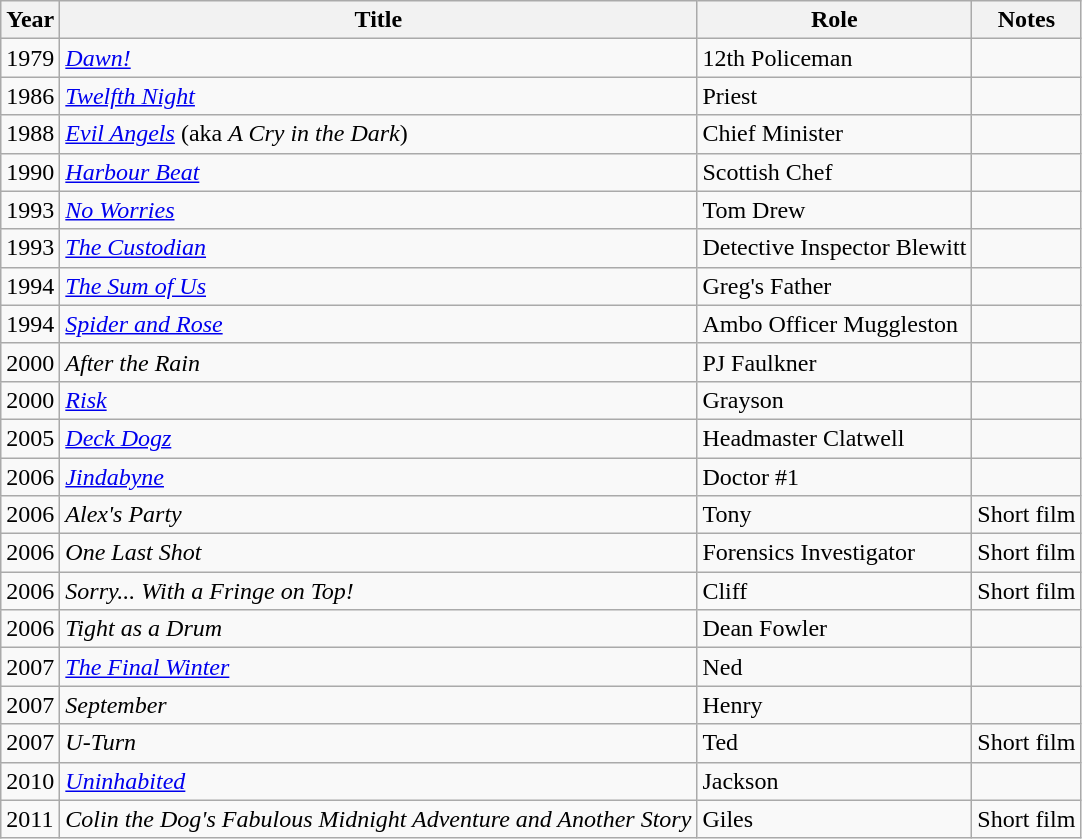<table class=wikitable>
<tr>
<th>Year</th>
<th>Title</th>
<th>Role</th>
<th>Notes</th>
</tr>
<tr>
<td>1979</td>
<td><em><a href='#'>Dawn!</a></em></td>
<td>12th Policeman</td>
<td></td>
</tr>
<tr>
<td>1986</td>
<td><em><a href='#'>Twelfth Night</a></em></td>
<td>Priest</td>
<td></td>
</tr>
<tr>
<td>1988</td>
<td><em><a href='#'>Evil Angels</a></em> (aka <em>A Cry in the Dark</em>)</td>
<td>Chief Minister</td>
<td></td>
</tr>
<tr>
<td>1990</td>
<td><em><a href='#'>Harbour Beat</a></em></td>
<td>Scottish Chef</td>
<td></td>
</tr>
<tr>
<td>1993</td>
<td><em><a href='#'>No Worries</a></em></td>
<td>Tom Drew</td>
<td></td>
</tr>
<tr>
<td>1993</td>
<td><em><a href='#'>The Custodian</a></em></td>
<td>Detective Inspector Blewitt</td>
<td></td>
</tr>
<tr>
<td>1994</td>
<td><em><a href='#'>The Sum of Us</a></em></td>
<td>Greg's Father</td>
<td></td>
</tr>
<tr>
<td>1994</td>
<td><em><a href='#'>Spider and Rose</a></em></td>
<td>Ambo Officer Muggleston</td>
<td></td>
</tr>
<tr>
<td>2000</td>
<td><em>After the Rain</em></td>
<td>PJ Faulkner</td>
<td></td>
</tr>
<tr>
<td>2000</td>
<td><em><a href='#'>Risk</a></em></td>
<td>Grayson</td>
<td></td>
</tr>
<tr>
<td>2005</td>
<td><em><a href='#'>Deck Dogz</a></em></td>
<td>Headmaster Clatwell</td>
<td></td>
</tr>
<tr>
<td>2006</td>
<td><em><a href='#'>Jindabyne</a></em></td>
<td>Doctor #1</td>
<td></td>
</tr>
<tr>
<td>2006</td>
<td><em>Alex's Party</em></td>
<td>Tony</td>
<td>Short film</td>
</tr>
<tr>
<td>2006</td>
<td><em>One Last Shot</em></td>
<td>Forensics Investigator</td>
<td>Short film</td>
</tr>
<tr>
<td>2006</td>
<td><em>Sorry... With a Fringe on Top!</em></td>
<td>Cliff</td>
<td>Short film</td>
</tr>
<tr>
<td>2006</td>
<td><em>Tight as a Drum</em></td>
<td>Dean Fowler</td>
<td></td>
</tr>
<tr>
<td>2007</td>
<td><em><a href='#'>The Final Winter</a></em></td>
<td>Ned</td>
<td></td>
</tr>
<tr>
<td>2007</td>
<td><em>September</em></td>
<td>Henry</td>
<td></td>
</tr>
<tr>
<td>2007</td>
<td><em>U-Turn</em></td>
<td>Ted</td>
<td>Short film</td>
</tr>
<tr>
<td>2010</td>
<td><em><a href='#'>Uninhabited</a></em></td>
<td>Jackson</td>
<td></td>
</tr>
<tr>
<td>2011</td>
<td><em>Colin the Dog's Fabulous Midnight Adventure and Another Story</em></td>
<td>Giles</td>
<td>Short film</td>
</tr>
</table>
